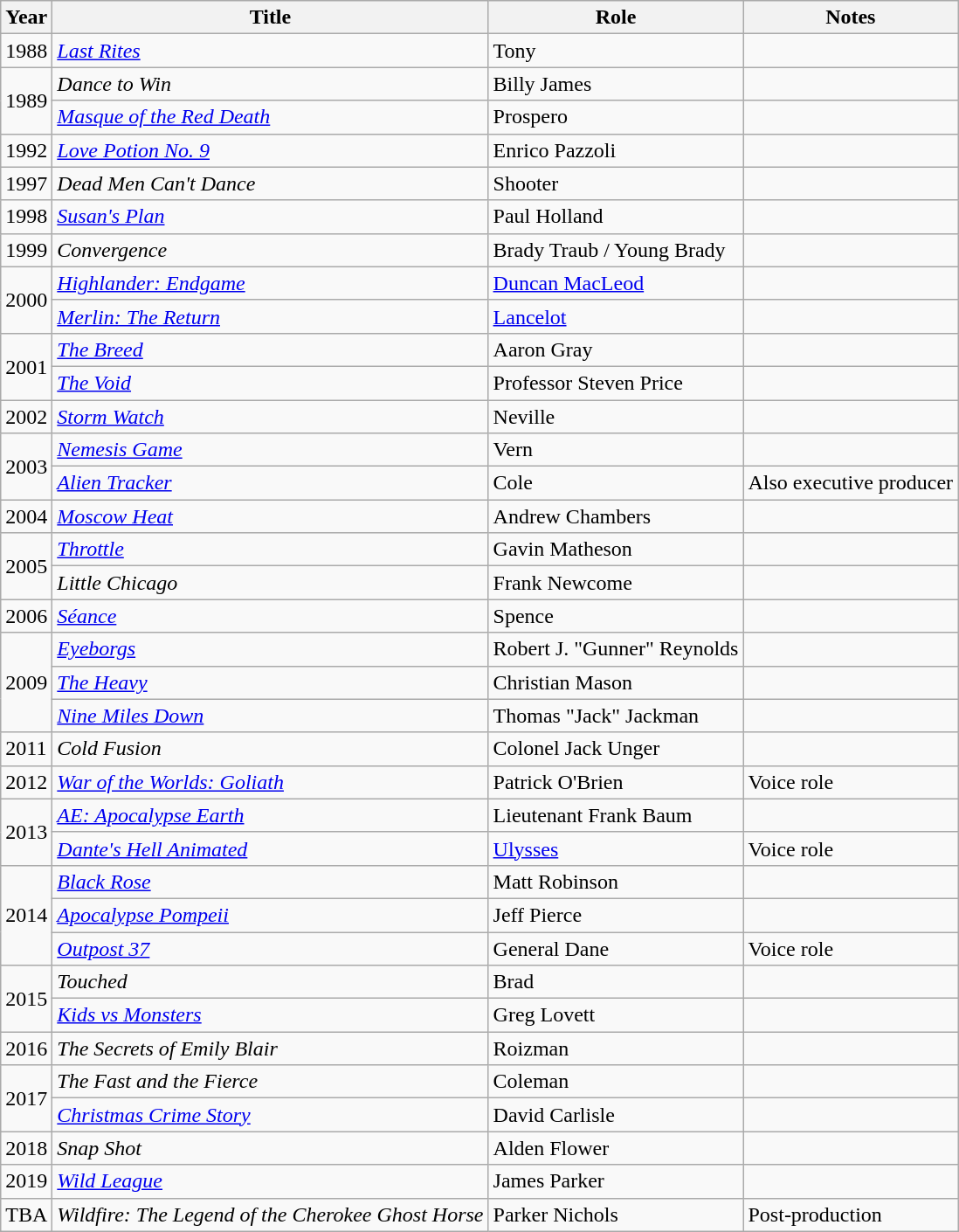<table class="wikitable sortable">
<tr>
<th>Year</th>
<th>Title</th>
<th>Role</th>
<th class="unsortable">Notes</th>
</tr>
<tr>
<td>1988</td>
<td><em><a href='#'>Last Rites</a></em></td>
<td>Tony</td>
<td></td>
</tr>
<tr>
<td rowspan=2>1989</td>
<td><em>Dance to Win</em></td>
<td>Billy James</td>
<td></td>
</tr>
<tr>
<td><em><a href='#'>Masque of the Red Death</a></em></td>
<td>Prospero</td>
<td></td>
</tr>
<tr>
<td>1992</td>
<td><em><a href='#'>Love Potion No. 9</a></em></td>
<td>Enrico Pazzoli</td>
<td></td>
</tr>
<tr>
<td>1997</td>
<td><em>Dead Men Can't Dance</em></td>
<td>Shooter</td>
<td></td>
</tr>
<tr>
<td>1998</td>
<td><em><a href='#'>Susan's Plan</a></em></td>
<td>Paul Holland</td>
<td></td>
</tr>
<tr>
<td>1999</td>
<td><em>Convergence</em></td>
<td>Brady Traub / Young Brady</td>
<td></td>
</tr>
<tr>
<td rowspan=2>2000</td>
<td><em><a href='#'>Highlander: Endgame</a></em></td>
<td><a href='#'>Duncan MacLeod</a></td>
<td></td>
</tr>
<tr>
<td><em><a href='#'>Merlin: The Return</a></em></td>
<td><a href='#'>Lancelot</a></td>
<td></td>
</tr>
<tr>
<td rowspan=2>2001</td>
<td><em><a href='#'>The Breed</a></em></td>
<td>Aaron Gray</td>
<td></td>
</tr>
<tr>
<td><em><a href='#'>The Void</a></em></td>
<td>Professor Steven Price</td>
<td></td>
</tr>
<tr>
<td>2002</td>
<td><em><a href='#'>Storm Watch</a></em></td>
<td>Neville</td>
<td></td>
</tr>
<tr>
<td rowspan=2>2003</td>
<td><em><a href='#'>Nemesis Game</a></em></td>
<td>Vern</td>
<td></td>
</tr>
<tr>
<td><em><a href='#'>Alien Tracker</a></em></td>
<td>Cole</td>
<td>Also executive producer</td>
</tr>
<tr>
<td>2004</td>
<td><em><a href='#'>Moscow Heat</a></em></td>
<td>Andrew Chambers</td>
<td></td>
</tr>
<tr>
<td rowspan=2>2005</td>
<td><em><a href='#'>Throttle</a></em></td>
<td>Gavin Matheson</td>
<td></td>
</tr>
<tr>
<td><em>Little Chicago</em></td>
<td>Frank Newcome</td>
<td></td>
</tr>
<tr>
<td>2006</td>
<td><em><a href='#'>Séance</a></em></td>
<td>Spence</td>
<td></td>
</tr>
<tr>
<td rowspan=3>2009</td>
<td><em><a href='#'>Eyeborgs</a></em></td>
<td>Robert J. "Gunner" Reynolds</td>
<td></td>
</tr>
<tr>
<td><em><a href='#'>The Heavy</a></em></td>
<td>Christian Mason</td>
<td></td>
</tr>
<tr>
<td><em><a href='#'>Nine Miles Down</a></em></td>
<td>Thomas "Jack" Jackman</td>
<td></td>
</tr>
<tr>
<td>2011</td>
<td><em>Cold Fusion</em></td>
<td>Colonel Jack Unger</td>
<td></td>
</tr>
<tr>
<td>2012</td>
<td><em><a href='#'>War of the Worlds: Goliath</a></em></td>
<td>Patrick O'Brien</td>
<td>Voice role</td>
</tr>
<tr>
<td rowspan=2>2013</td>
<td><em><a href='#'>AE: Apocalypse Earth</a></em></td>
<td>Lieutenant Frank Baum</td>
<td></td>
</tr>
<tr>
<td><em><a href='#'>Dante's Hell Animated</a></em></td>
<td><a href='#'>Ulysses</a></td>
<td>Voice role</td>
</tr>
<tr>
<td rowspan=3>2014</td>
<td><em><a href='#'>Black Rose</a></em></td>
<td>Matt Robinson</td>
<td></td>
</tr>
<tr>
<td><em><a href='#'>Apocalypse Pompeii</a></em></td>
<td>Jeff Pierce</td>
<td></td>
</tr>
<tr>
<td><em><a href='#'>Outpost 37</a></em></td>
<td>General Dane</td>
<td>Voice role</td>
</tr>
<tr>
<td rowspan=2>2015</td>
<td><em>Touched</em></td>
<td>Brad</td>
<td></td>
</tr>
<tr>
<td><em><a href='#'>Kids vs Monsters</a></em></td>
<td>Greg Lovett</td>
<td></td>
</tr>
<tr>
<td>2016</td>
<td><em>The Secrets of Emily Blair</em></td>
<td>Roizman</td>
<td></td>
</tr>
<tr>
<td rowspan=2>2017</td>
<td><em>The Fast and the Fierce</em></td>
<td>Coleman</td>
<td></td>
</tr>
<tr>
<td><em><a href='#'>Christmas Crime Story</a></em></td>
<td>David Carlisle</td>
<td></td>
</tr>
<tr>
<td>2018</td>
<td><em>Snap Shot</em></td>
<td>Alden Flower</td>
<td></td>
</tr>
<tr>
<td>2019</td>
<td><em><a href='#'>Wild League</a></em></td>
<td>James Parker</td>
<td></td>
</tr>
<tr>
<td>TBA</td>
<td><em>Wildfire: The Legend of the Cherokee Ghost Horse</em></td>
<td>Parker Nichols</td>
<td>Post-production</td>
</tr>
</table>
